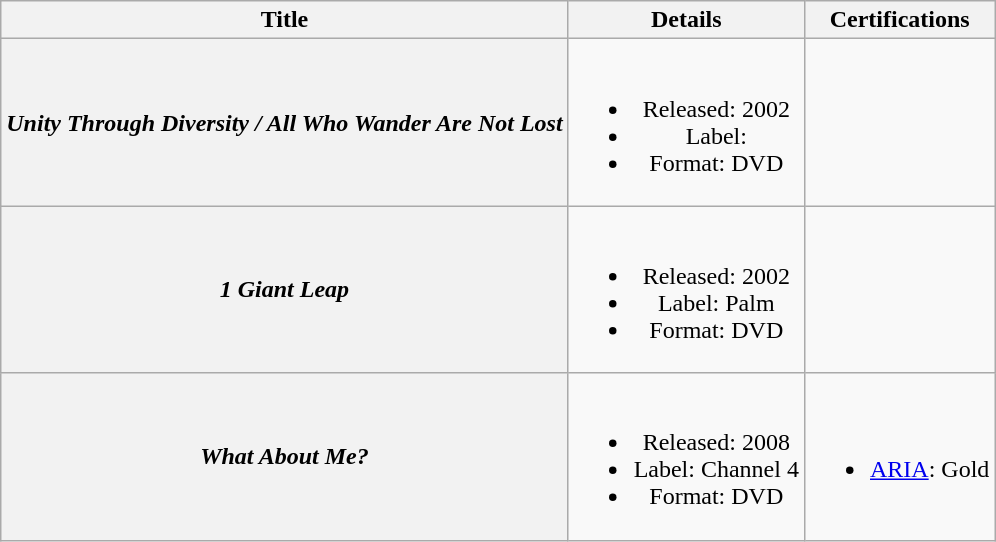<table class="wikitable plainrowheaders" style="text-align:center;" border="1">
<tr>
<th>Title</th>
<th>Details</th>
<th>Certifications</th>
</tr>
<tr>
<th scope="row"><em>Unity Through Diversity / All Who Wander Are Not Lost</em></th>
<td><br><ul><li>Released: 2002</li><li>Label:</li><li>Format: DVD</li></ul></td>
<td></td>
</tr>
<tr>
<th scope="row"><em>1 Giant Leap</em></th>
<td><br><ul><li>Released: 2002</li><li>Label: Palm</li><li>Format: DVD</li></ul></td>
<td></td>
</tr>
<tr>
<th scope="row"><em>What About Me?</em></th>
<td><br><ul><li>Released: 2008</li><li>Label: Channel 4</li><li>Format: DVD</li></ul></td>
<td><br><ul><li><a href='#'>ARIA</a>: Gold</li></ul></td>
</tr>
</table>
